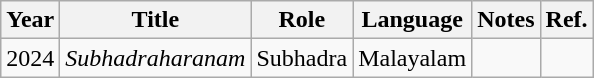<table class="wikitable sortable">
<tr>
<th>Year</th>
<th>Title</th>
<th>Role</th>
<th>Language</th>
<th clas="unsortable">Notes</th>
<th class="unsortable">Ref.</th>
</tr>
<tr>
<td>2024</td>
<td><em>Subhadraharanam</em></td>
<td>Subhadra</td>
<td>Malayalam</td>
<td></td>
<td></td>
</tr>
</table>
